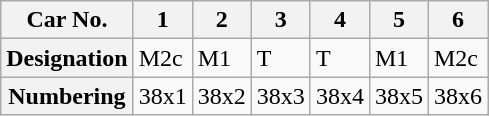<table class="wikitable">
<tr>
<th>Car No.</th>
<th>1</th>
<th>2</th>
<th>3</th>
<th>4</th>
<th>5</th>
<th>6</th>
</tr>
<tr>
<th>Designation</th>
<td>M2c</td>
<td>M1</td>
<td>T</td>
<td>T</td>
<td>M1</td>
<td>M2c</td>
</tr>
<tr>
<th>Numbering</th>
<td>38x1</td>
<td>38x2</td>
<td>38x3</td>
<td>38x4</td>
<td>38x5</td>
<td>38x6</td>
</tr>
</table>
